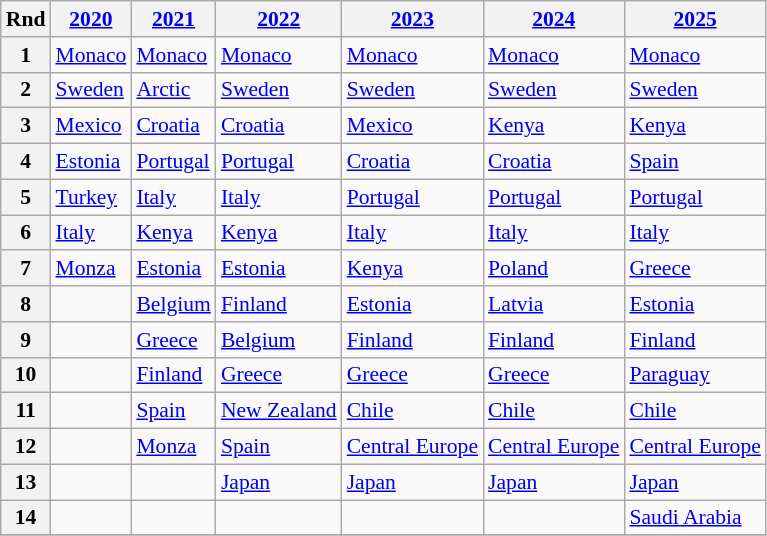<table class="wikitable" style="font-size: 90%; width: auto">
<tr>
<th>Rnd</th>
<th><a href='#'>2020</a></th>
<th><a href='#'>2021</a></th>
<th><a href='#'>2022</a></th>
<th><a href='#'>2023</a></th>
<th><a href='#'>2024</a></th>
<th><a href='#'>2025</a></th>
</tr>
<tr>
<th>1</th>
<td> <a href='#'>Monaco</a></td>
<td> <a href='#'>Monaco</a></td>
<td> <a href='#'>Monaco</a></td>
<td> <a href='#'>Monaco</a></td>
<td> <a href='#'>Monaco</a></td>
<td> <a href='#'>Monaco</a></td>
</tr>
<tr>
<th>2</th>
<td> <a href='#'>Sweden</a></td>
<td> <a href='#'>Arctic</a></td>
<td> <a href='#'>Sweden</a></td>
<td> <a href='#'>Sweden</a></td>
<td> <a href='#'>Sweden</a></td>
<td> <a href='#'>Sweden</a></td>
</tr>
<tr>
<th>3</th>
<td> <a href='#'>Mexico</a></td>
<td> <a href='#'>Croatia</a></td>
<td> <a href='#'>Croatia</a></td>
<td> <a href='#'>Mexico</a></td>
<td> <a href='#'>Kenya</a></td>
<td> <a href='#'>Kenya</a></td>
</tr>
<tr>
<th>4</th>
<td> <a href='#'>Estonia</a></td>
<td> <a href='#'>Portugal</a></td>
<td> <a href='#'>Portugal</a></td>
<td> <a href='#'>Croatia</a></td>
<td> <a href='#'>Croatia</a></td>
<td> <a href='#'>Spain</a></td>
</tr>
<tr>
<th>5</th>
<td> <a href='#'>Turkey</a></td>
<td> <a href='#'>Italy</a></td>
<td> <a href='#'>Italy</a></td>
<td> <a href='#'>Portugal</a></td>
<td> <a href='#'>Portugal</a></td>
<td> <a href='#'>Portugal</a></td>
</tr>
<tr>
<th>6</th>
<td> <a href='#'>Italy</a></td>
<td> <a href='#'>Kenya</a></td>
<td> <a href='#'>Kenya</a></td>
<td> <a href='#'>Italy</a></td>
<td> <a href='#'>Italy</a></td>
<td> <a href='#'>Italy</a></td>
</tr>
<tr>
<th>7</th>
<td> <a href='#'>Monza</a></td>
<td> <a href='#'>Estonia</a></td>
<td> <a href='#'>Estonia</a></td>
<td> <a href='#'>Kenya</a></td>
<td> <a href='#'>Poland</a></td>
<td> <a href='#'>Greece</a></td>
</tr>
<tr>
<th>8</th>
<td></td>
<td> <a href='#'>Belgium</a></td>
<td> <a href='#'>Finland</a></td>
<td> <a href='#'>Estonia</a></td>
<td> <a href='#'>Latvia</a></td>
<td> <a href='#'>Estonia</a></td>
</tr>
<tr>
<th>9</th>
<td></td>
<td> <a href='#'>Greece</a></td>
<td> <a href='#'>Belgium</a></td>
<td> <a href='#'>Finland</a></td>
<td> <a href='#'>Finland</a></td>
<td> <a href='#'>Finland</a></td>
</tr>
<tr>
<th>10</th>
<td></td>
<td> <a href='#'>Finland</a></td>
<td> <a href='#'>Greece</a></td>
<td> <a href='#'>Greece</a></td>
<td> <a href='#'>Greece</a></td>
<td> <a href='#'>Paraguay</a></td>
</tr>
<tr>
<th>11</th>
<td></td>
<td> <a href='#'>Spain</a></td>
<td> <a href='#'>New Zealand</a></td>
<td> <a href='#'>Chile</a></td>
<td> <a href='#'>Chile</a></td>
<td> <a href='#'>Chile</a></td>
</tr>
<tr>
<th>12</th>
<td></td>
<td> <a href='#'>Monza</a></td>
<td> <a href='#'>Spain</a></td>
<td> <a href='#'>Central Europe</a></td>
<td> <a href='#'>Central Europe</a></td>
<td> <a href='#'>Central Europe</a></td>
</tr>
<tr>
<th>13</th>
<td></td>
<td></td>
<td> <a href='#'>Japan</a></td>
<td> <a href='#'>Japan</a></td>
<td> <a href='#'>Japan</a></td>
<td> <a href='#'>Japan</a></td>
</tr>
<tr>
<th>14</th>
<td></td>
<td></td>
<td></td>
<td></td>
<td></td>
<td> <a href='#'>Saudi Arabia</a></td>
</tr>
<tr>
</tr>
</table>
